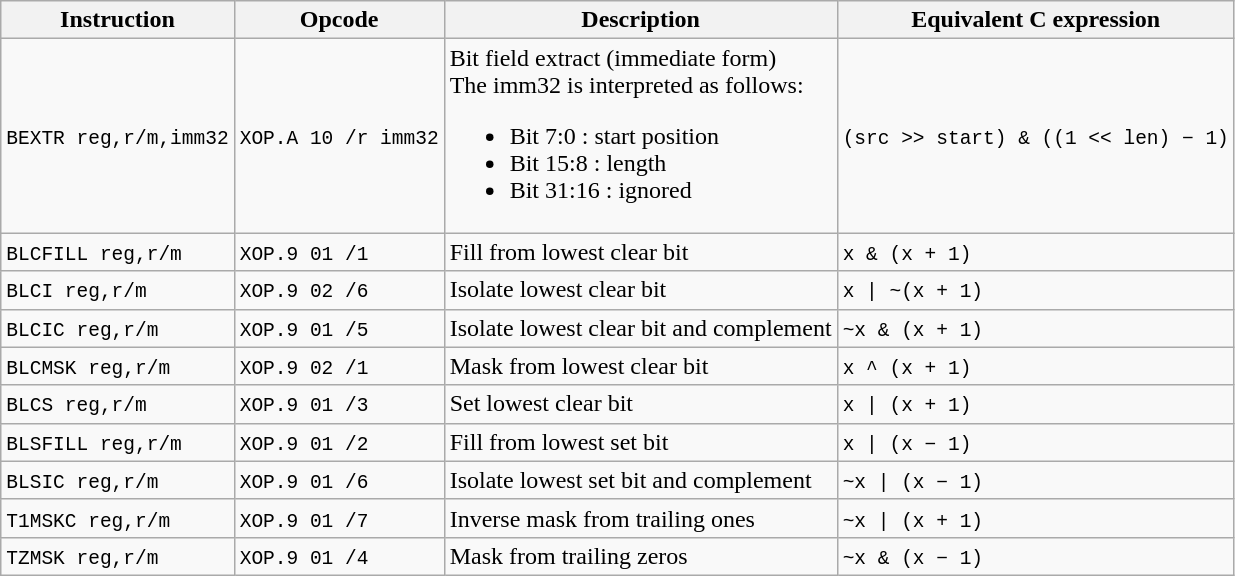<table class="wikitable">
<tr>
<th>Instruction</th>
<th>Opcode</th>
<th>Description</th>
<th>Equivalent C expression</th>
</tr>
<tr>
<td><code>BEXTR reg,r/m,imm32</code></td>
<td><code>XOP.A 10 /r imm32</code></td>
<td>Bit field extract (immediate form)<br>The imm32 is interpreted as follows:<ul><li>Bit 7:0 : start position</li><li>Bit 15:8 : length</li><li>Bit 31:16 : ignored</li></ul></td>
<td><code>(src >> start) & ((1 << len) − 1)</code></td>
</tr>
<tr>
<td><code>BLCFILL reg,r/m</code></td>
<td><code>XOP.9 01 /1</code></td>
<td>Fill from lowest clear bit</td>
<td><code>x & (x + 1)</code></td>
</tr>
<tr>
<td><code>BLCI reg,r/m</code></td>
<td><code>XOP.9 02 /6</code></td>
<td>Isolate lowest clear bit</td>
<td><code>x &#124; ~(x + 1)</code></td>
</tr>
<tr>
<td><code>BLCIC reg,r/m</code></td>
<td><code>XOP.9 01 /5</code></td>
<td>Isolate lowest clear bit and complement</td>
<td><code>~x & (x + 1)</code></td>
</tr>
<tr>
<td><code>BLCMSK reg,r/m</code></td>
<td><code>XOP.9 02 /1</code></td>
<td>Mask from lowest clear bit</td>
<td><code>x ^ (x + 1)</code></td>
</tr>
<tr>
<td><code>BLCS reg,r/m</code></td>
<td><code>XOP.9 01 /3</code></td>
<td>Set lowest clear bit</td>
<td><code>x &#124; (x + 1)</code></td>
</tr>
<tr>
<td><code>BLSFILL reg,r/m</code></td>
<td><code>XOP.9 01 /2</code></td>
<td>Fill from lowest set bit</td>
<td><code>x &#124; (x − 1)</code></td>
</tr>
<tr>
<td><code>BLSIC reg,r/m</code></td>
<td><code>XOP.9 01 /6</code></td>
<td>Isolate lowest set bit and complement</td>
<td><code>~x &#124; (x − 1)</code></td>
</tr>
<tr>
<td><code>T1MSKC reg,r/m</code></td>
<td><code>XOP.9 01 /7</code></td>
<td>Inverse mask from trailing ones</td>
<td><code>~x &#124; (x + 1)</code></td>
</tr>
<tr>
<td><code>TZMSK reg,r/m</code></td>
<td><code>XOP.9 01 /4</code></td>
<td>Mask from trailing zeros</td>
<td><code>~x & (x − 1)</code></td>
</tr>
</table>
